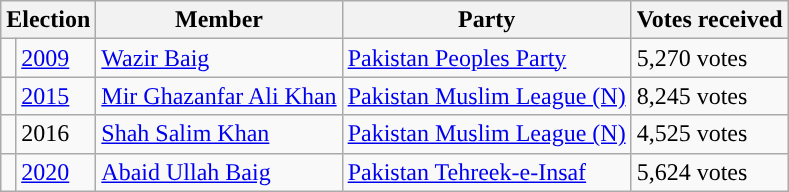<table class="wikitable">
<tr>
<th colspan="2">Election</th>
<th>Member</th>
<th>Party</th>
<th>Votes received</th>
</tr>
<tr>
<td style="background-color: "></td>
<td><a href='#'>2009</a></td>
<td><a href='#'>Wazir Baig</a></td>
<td><a href='#'>Pakistan Peoples Party</a></td>
<td>5,270 votes</td>
</tr>
<tr>
<td style="background-color: "></td>
<td><a href='#'>2015</a></td>
<td><a href='#'>Mir Ghazanfar Ali Khan</a></td>
<td><a href='#'>Pakistan Muslim League (N)</a></td>
<td>8,245 votes</td>
</tr>
<tr>
<td style="background-color: "></td>
<td>2016</td>
<td><a href='#'>Shah Salim Khan</a></td>
<td><a href='#'>Pakistan Muslim League (N)</a></td>
<td>4,525 votes</td>
</tr>
<tr>
<td style="background-color: "></td>
<td><a href='#'>2020</a></td>
<td><a href='#'>Abaid Ullah Baig</a></td>
<td><a href='#'>Pakistan Tehreek-e-Insaf</a></td>
<td>5,624 votes</td>
</tr>
</table>
